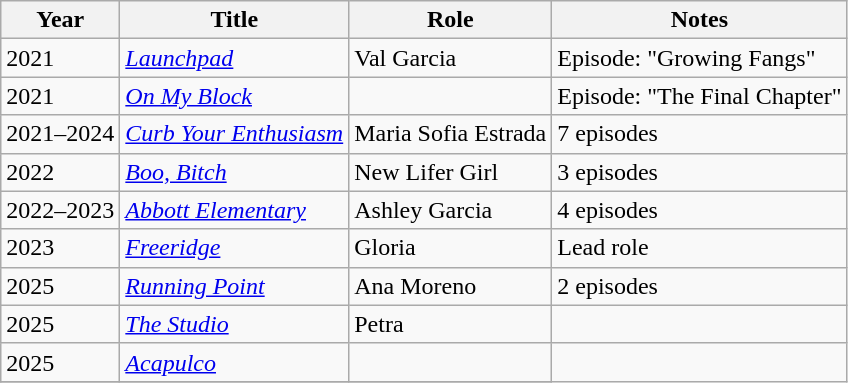<table class="wikitable sortable">
<tr>
<th>Year</th>
<th>Title</th>
<th>Role</th>
<th>Notes</th>
</tr>
<tr>
<td>2021</td>
<td><a href='#'><em>Launchpad</em></a></td>
<td>Val Garcia</td>
<td>Episode: "Growing Fangs"</td>
</tr>
<tr>
<td>2021</td>
<td><a href='#'><em>On My Block</em></a></td>
<td></td>
<td>Episode: "The Final Chapter"</td>
</tr>
<tr>
<td>2021–2024</td>
<td><em><a href='#'>Curb Your Enthusiasm</a></em></td>
<td>Maria Sofia Estrada</td>
<td>7 episodes</td>
</tr>
<tr>
<td>2022</td>
<td><em><a href='#'>Boo, Bitch</a></em></td>
<td>New Lifer Girl</td>
<td>3 episodes</td>
</tr>
<tr>
<td>2022–2023</td>
<td><em><a href='#'>Abbott Elementary</a></em></td>
<td>Ashley Garcia</td>
<td>4 episodes</td>
</tr>
<tr>
<td>2023</td>
<td><em><a href='#'>Freeridge</a></em></td>
<td>Gloria</td>
<td>Lead role</td>
</tr>
<tr>
<td>2025</td>
<td><em><a href='#'>Running Point</a></em></td>
<td>Ana Moreno</td>
<td>2 episodes</td>
</tr>
<tr>
<td>2025</td>
<td><em><a href='#'>The Studio</a></em></td>
<td>Petra</td>
<td></td>
</tr>
<tr>
<td>2025</td>
<td><em><a href='#'>Acapulco</a></em></td>
<td></td>
</tr>
<tr>
</tr>
</table>
